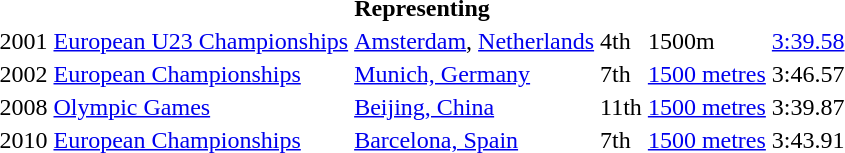<table>
<tr>
<th colspan="6">Representing </th>
</tr>
<tr>
<td>2001</td>
<td><a href='#'>European U23 Championships</a></td>
<td><a href='#'>Amsterdam</a>, <a href='#'>Netherlands</a></td>
<td>4th</td>
<td>1500m</td>
<td><a href='#'>3:39.58</a></td>
</tr>
<tr>
<td>2002</td>
<td><a href='#'>European Championships</a></td>
<td><a href='#'>Munich, Germany</a></td>
<td>7th</td>
<td><a href='#'>1500 metres</a></td>
<td>3:46.57</td>
</tr>
<tr>
<td>2008</td>
<td><a href='#'>Olympic Games</a></td>
<td><a href='#'>Beijing, China</a></td>
<td>11th</td>
<td><a href='#'>1500 metres</a></td>
<td>3:39.87 </td>
</tr>
<tr>
<td>2010</td>
<td><a href='#'>European Championships</a></td>
<td><a href='#'>Barcelona, Spain</a></td>
<td>7th</td>
<td><a href='#'>1500 metres</a></td>
<td>3:43.91</td>
</tr>
</table>
